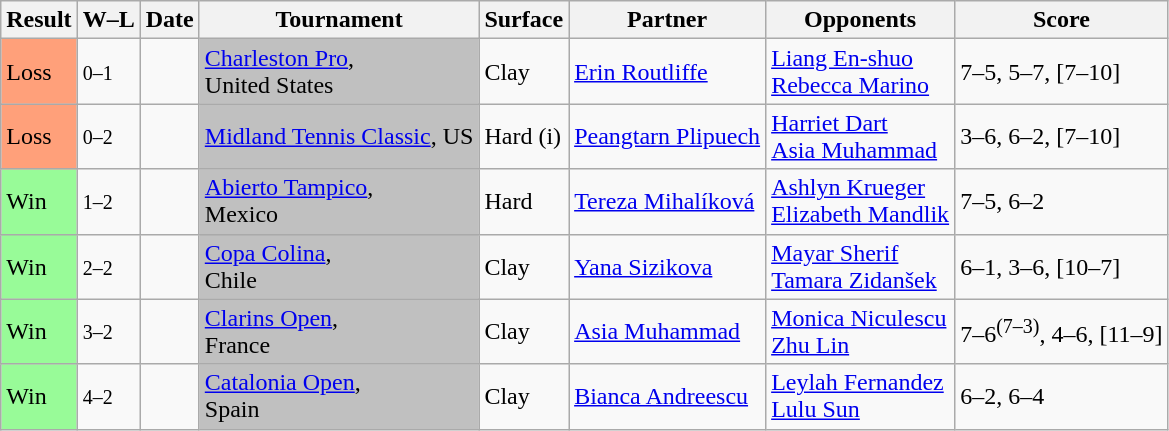<table class="sortable wikitable">
<tr>
<th>Result</th>
<th class="unsortable">W–L</th>
<th>Date</th>
<th>Tournament</th>
<th>Surface</th>
<th>Partner</th>
<th>Opponents</th>
<th class="unsortable">Score</th>
</tr>
<tr>
<td style="background:#ffa07a;">Loss</td>
<td><small>0–1</small></td>
<td><a href='#'></a></td>
<td bgcolor=silver><a href='#'>Charleston Pro</a>, <br>United States</td>
<td>Clay</td>
<td> <a href='#'>Erin Routliffe</a></td>
<td> <a href='#'>Liang En-shuo</a> <br>  <a href='#'>Rebecca Marino</a></td>
<td>7–5, 5–7, [7–10]</td>
</tr>
<tr>
<td style="background:#ffa07a;">Loss</td>
<td><small>0–2</small></td>
<td><a href='#'></a></td>
<td bgcolor=silver><a href='#'>Midland Tennis Classic</a>, US</td>
<td>Hard (i)</td>
<td> <a href='#'>Peangtarn Plipuech</a></td>
<td> <a href='#'>Harriet Dart</a> <br>  <a href='#'>Asia Muhammad</a></td>
<td>3–6, 6–2, [7–10]</td>
</tr>
<tr>
<td bgcolor=98FB98>Win</td>
<td><small>1–2</small></td>
<td><a href='#'></a></td>
<td bgcolor=silver><a href='#'>Abierto Tampico</a>, <br>Mexico</td>
<td>Hard</td>
<td> <a href='#'>Tereza Mihalíková</a></td>
<td> <a href='#'>Ashlyn Krueger</a> <br>  <a href='#'>Elizabeth Mandlik</a></td>
<td>7–5, 6–2</td>
</tr>
<tr>
<td bgcolor=98FB98>Win</td>
<td><small>2–2</small></td>
<td><a href='#'></a></td>
<td bgcolor=silver><a href='#'>Copa Colina</a>, <br>Chile</td>
<td>Clay</td>
<td> <a href='#'>Yana Sizikova</a></td>
<td> <a href='#'>Mayar Sherif</a> <br>  <a href='#'>Tamara Zidanšek</a></td>
<td>6–1, 3–6, [10–7]</td>
</tr>
<tr>
<td bgcolor=98FB98>Win</td>
<td><small>3–2</small></td>
<td><a href='#'></a></td>
<td bgcolor=silver><a href='#'>Clarins Open</a>, <br>France</td>
<td>Clay</td>
<td> <a href='#'>Asia Muhammad</a></td>
<td> <a href='#'>Monica Niculescu</a> <br>  <a href='#'>Zhu Lin</a></td>
<td>7–6<sup>(7–3)</sup>, 4–6, [11–9]</td>
</tr>
<tr>
<td bgcolor=98FB98>Win</td>
<td><small>4–2</small></td>
<td><a href='#'></a></td>
<td bgcolor=silver><a href='#'>Catalonia Open</a>, <br>Spain</td>
<td>Clay</td>
<td> <a href='#'>Bianca Andreescu</a></td>
<td> <a href='#'>Leylah Fernandez</a> <br>  <a href='#'>Lulu Sun</a></td>
<td>6–2, 6–4</td>
</tr>
</table>
